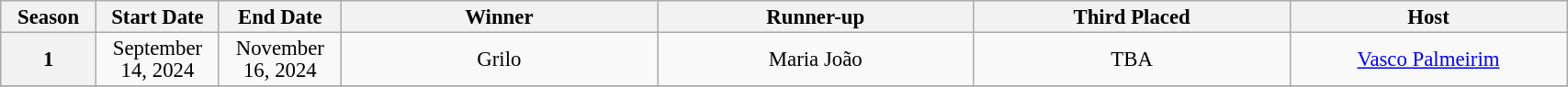<table class="wikitable" style="text-align:center; font-size:95%; line-height:16px; width:90%">
<tr>
<th scope="col" style="width:1%">Season</th>
<th scope="col" style="width:1%">Start Date</th>
<th scope="col" style="width:1%">End Date</th>
<th scope="col" style="width:8%">Winner</th>
<th scope="col" style="width:8%">Runner-up</th>
<th scope="col" style="width:8%">Third Placed</th>
<th scope="col" style="width:7%">Host</th>
</tr>
<tr>
<th>1</th>
<td>September 14, 2024</td>
<td>November 16, 2024</td>
<td>Grilo</td>
<td>Maria João</td>
<td>TBA</td>
<td><a href='#'>Vasco Palmeirim</a></td>
</tr>
<tr>
</tr>
</table>
